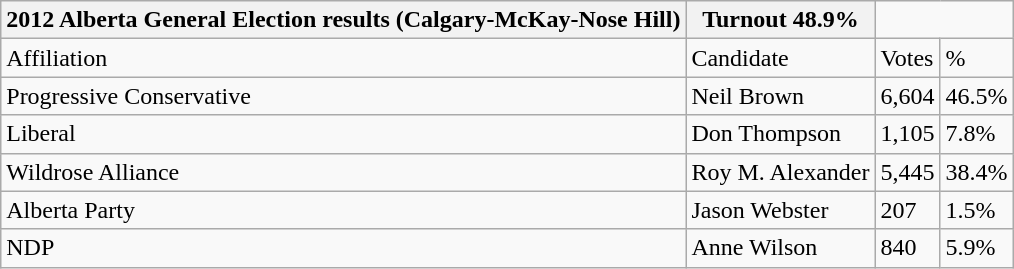<table class="wikitable">
<tr>
<th>2012 Alberta General Election results (Calgary-McKay-Nose Hill)</th>
<th>Turnout 48.9%</th>
</tr>
<tr>
<td>Affiliation</td>
<td>Candidate</td>
<td>Votes</td>
<td>%</td>
</tr>
<tr>
<td>Progressive Conservative</td>
<td>Neil Brown</td>
<td>6,604</td>
<td>46.5%</td>
</tr>
<tr>
<td>Liberal</td>
<td>Don Thompson</td>
<td>1,105</td>
<td>7.8%</td>
</tr>
<tr>
<td>Wildrose Alliance</td>
<td>Roy M. Alexander</td>
<td>5,445</td>
<td>38.4%</td>
</tr>
<tr>
<td>Alberta Party</td>
<td>Jason Webster</td>
<td>207</td>
<td>1.5%</td>
</tr>
<tr>
<td>NDP</td>
<td>Anne Wilson</td>
<td>840</td>
<td>5.9%</td>
</tr>
</table>
